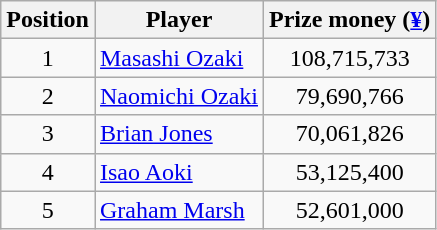<table class="wikitable">
<tr>
<th>Position</th>
<th>Player</th>
<th>Prize money (<a href='#'>¥</a>)</th>
</tr>
<tr>
<td align=center>1</td>
<td> <a href='#'>Masashi Ozaki</a></td>
<td align=center>108,715,733</td>
</tr>
<tr>
<td align=center>2</td>
<td> <a href='#'>Naomichi Ozaki</a></td>
<td align=center>79,690,766</td>
</tr>
<tr>
<td align=center>3</td>
<td> <a href='#'>Brian Jones</a></td>
<td align=center>70,061,826</td>
</tr>
<tr>
<td align=center>4</td>
<td> <a href='#'>Isao Aoki</a></td>
<td align=center>53,125,400</td>
</tr>
<tr>
<td align=center>5</td>
<td> <a href='#'>Graham Marsh</a></td>
<td align=center>52,601,000</td>
</tr>
</table>
